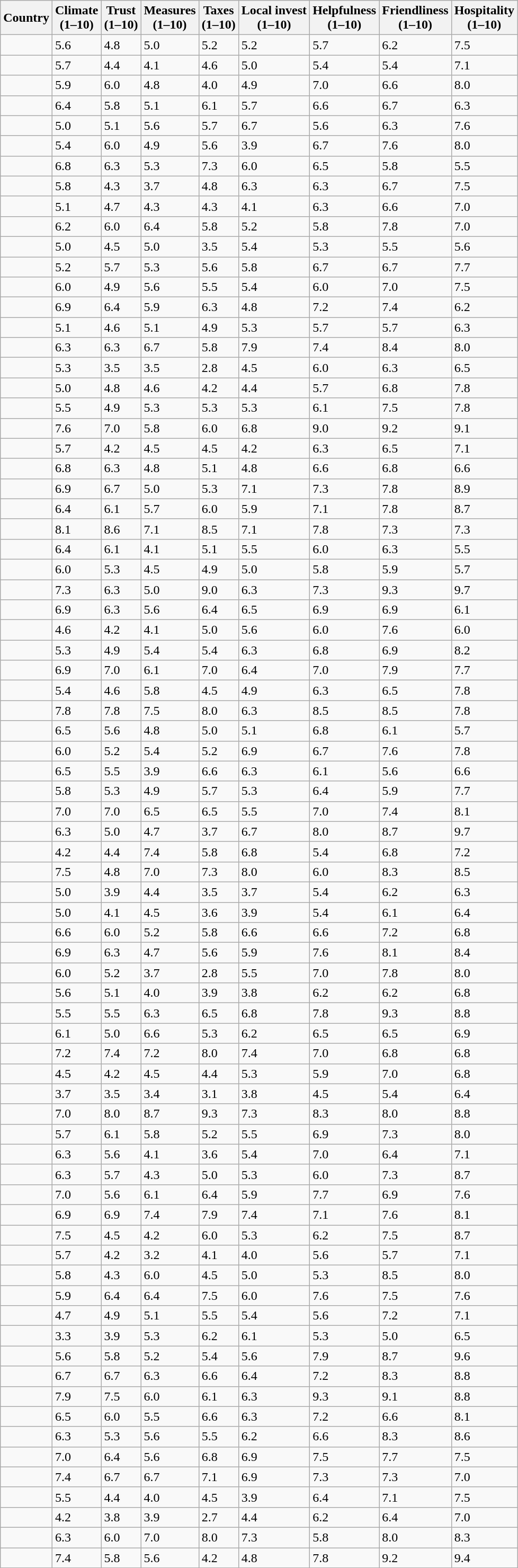<table class="wikitable sortable">
<tr>
<th>Country</th>
<th><strong>Climate</strong><br>(1–10)</th>
<th><strong>Trust</strong><br>(1–10)</th>
<th><strong>Measures</strong><br>(1–10)</th>
<th><strong>Taxes</strong><br>(1–10)</th>
<th><strong>Local invest</strong><br>(1–10)</th>
<th><strong>Helpfulness</strong><br>(1–10)</th>
<th><strong>Friendliness</strong><br>(1–10)</th>
<th><strong>Hospitality</strong><br>(1–10)</th>
</tr>
<tr>
<td></td>
<td>5.6</td>
<td>4.8</td>
<td>5.0</td>
<td>5.2</td>
<td>5.2</td>
<td>5.7</td>
<td>6.2</td>
<td>7.5</td>
</tr>
<tr>
<td></td>
<td>5.7</td>
<td>4.4</td>
<td>4.1</td>
<td>4.6</td>
<td>5.0</td>
<td>5.4</td>
<td>5.4</td>
<td>7.1</td>
</tr>
<tr>
<td></td>
<td>5.9</td>
<td>6.0</td>
<td>4.8</td>
<td>4.0</td>
<td>4.9</td>
<td>7.0</td>
<td>6.6</td>
<td>8.0</td>
</tr>
<tr>
<td></td>
<td>6.4</td>
<td>5.8</td>
<td>5.1</td>
<td>6.1</td>
<td>5.7</td>
<td>6.6</td>
<td>6.7</td>
<td>6.3</td>
</tr>
<tr>
<td></td>
<td>5.0</td>
<td>5.1</td>
<td>5.6</td>
<td>5.7</td>
<td>6.7</td>
<td>5.6</td>
<td>6.3</td>
<td>7.6</td>
</tr>
<tr>
<td></td>
<td>5.4</td>
<td>6.0</td>
<td>4.9</td>
<td>5.6</td>
<td>3.9</td>
<td>6.7</td>
<td>7.6</td>
<td>8.0</td>
</tr>
<tr>
<td></td>
<td>6.8</td>
<td>6.3</td>
<td>5.3</td>
<td>7.3</td>
<td>6.0</td>
<td>6.5</td>
<td>5.8</td>
<td>5.5</td>
</tr>
<tr>
<td></td>
<td>5.8</td>
<td>4.3</td>
<td>3.7</td>
<td>4.8</td>
<td>6.3</td>
<td>6.3</td>
<td>6.7</td>
<td>7.5</td>
</tr>
<tr>
<td></td>
<td>5.1</td>
<td>4.7</td>
<td>4.3</td>
<td>4.3</td>
<td>4.1</td>
<td>6.3</td>
<td>6.6</td>
<td>7.0</td>
</tr>
<tr>
<td></td>
<td>6.2</td>
<td>6.0</td>
<td>6.4</td>
<td>5.8</td>
<td>5.2</td>
<td>5.8</td>
<td>7.8</td>
<td>7.0</td>
</tr>
<tr>
<td></td>
<td>5.0</td>
<td>4.5</td>
<td>5.0</td>
<td>3.5</td>
<td>5.4</td>
<td>5.3</td>
<td>5.5</td>
<td>5.6</td>
</tr>
<tr>
<td></td>
<td>5.2</td>
<td>5.7</td>
<td>5.3</td>
<td>5.6</td>
<td>5.8</td>
<td>6.7</td>
<td>6.7</td>
<td>7.7</td>
</tr>
<tr>
<td></td>
<td>6.0</td>
<td>4.9</td>
<td>5.6</td>
<td>5.5</td>
<td>5.4</td>
<td>6.0</td>
<td>7.0</td>
<td>7.5</td>
</tr>
<tr>
<td></td>
<td>6.9</td>
<td>6.4</td>
<td>5.9</td>
<td>6.3</td>
<td>4.8</td>
<td>7.2</td>
<td>7.4</td>
<td>6.2</td>
</tr>
<tr>
<td></td>
<td>5.1</td>
<td>4.6</td>
<td>5.1</td>
<td>4.9</td>
<td>5.3</td>
<td>5.7</td>
<td>5.7</td>
<td>6.3</td>
</tr>
<tr>
<td></td>
<td>6.3</td>
<td>6.3</td>
<td>6.7</td>
<td>5.8</td>
<td>7.9</td>
<td>7.4</td>
<td>8.4</td>
<td>8.0</td>
</tr>
<tr>
<td></td>
<td>5.3</td>
<td>3.5</td>
<td>3.5</td>
<td>2.8</td>
<td>4.5</td>
<td>6.0</td>
<td>6.3</td>
<td>6.5</td>
</tr>
<tr>
<td></td>
<td>5.0</td>
<td>4.8</td>
<td>4.6</td>
<td>4.2</td>
<td>4.4</td>
<td>5.7</td>
<td>6.8</td>
<td>7.8</td>
</tr>
<tr>
<td></td>
<td>5.5</td>
<td>4.9</td>
<td>5.3</td>
<td>5.3</td>
<td>5.3</td>
<td>6.1</td>
<td>7.5</td>
<td>7.8</td>
</tr>
<tr>
<td></td>
<td>7.6</td>
<td>7.0</td>
<td>5.8</td>
<td>6.0</td>
<td>6.8</td>
<td>9.0</td>
<td>9.2</td>
<td>9.1</td>
</tr>
<tr>
<td></td>
<td>5.7</td>
<td>4.2</td>
<td>4.5</td>
<td>4.5</td>
<td>4.2</td>
<td>6.3</td>
<td>6.5</td>
<td>7.1</td>
</tr>
<tr>
<td></td>
<td>6.8</td>
<td>6.3</td>
<td>4.8</td>
<td>5.1</td>
<td>4.8</td>
<td>6.6</td>
<td>6.8</td>
<td>6.6</td>
</tr>
<tr>
<td></td>
<td>6.9</td>
<td>6.7</td>
<td>5.0</td>
<td>5.3</td>
<td>7.1</td>
<td>7.3</td>
<td>7.8</td>
<td>8.9</td>
</tr>
<tr>
<td></td>
<td>6.4</td>
<td>6.1</td>
<td>5.7</td>
<td>6.0</td>
<td>5.9</td>
<td>7.1</td>
<td>7.8</td>
<td>8.7</td>
</tr>
<tr>
<td></td>
<td>8.1</td>
<td>8.6</td>
<td>7.1</td>
<td>8.5</td>
<td>7.1</td>
<td>7.8</td>
<td>7.3</td>
<td>7.3</td>
</tr>
<tr>
<td></td>
<td>6.4</td>
<td>6.1</td>
<td>4.1</td>
<td>5.1</td>
<td>5.5</td>
<td>6.0</td>
<td>6.3</td>
<td>5.5</td>
</tr>
<tr>
<td></td>
<td>6.0</td>
<td>5.3</td>
<td>4.5</td>
<td>4.9</td>
<td>5.0</td>
<td>5.8</td>
<td>5.9</td>
<td>5.7</td>
</tr>
<tr>
<td></td>
<td>7.3</td>
<td>6.3</td>
<td>5.0</td>
<td>9.0</td>
<td>6.3</td>
<td>7.3</td>
<td>9.3</td>
<td>9.7</td>
</tr>
<tr>
<td></td>
<td>6.9</td>
<td>6.3</td>
<td>5.6</td>
<td>6.4</td>
<td>6.5</td>
<td>6.9</td>
<td>6.9</td>
<td>6.1</td>
</tr>
<tr>
<td></td>
<td>4.6</td>
<td>4.2</td>
<td>4.1</td>
<td>5.0</td>
<td>5.6</td>
<td>6.0</td>
<td>7.6</td>
<td>6.0</td>
</tr>
<tr>
<td></td>
<td>5.3</td>
<td>4.9</td>
<td>5.4</td>
<td>5.4</td>
<td>6.3</td>
<td>6.8</td>
<td>6.9</td>
<td>8.2</td>
</tr>
<tr>
<td></td>
<td>6.9</td>
<td>7.0</td>
<td>6.1</td>
<td>7.0</td>
<td>6.4</td>
<td>7.0</td>
<td>7.9</td>
<td>7.7</td>
</tr>
<tr>
<td></td>
<td>5.4</td>
<td>4.6</td>
<td>5.8</td>
<td>4.5</td>
<td>4.9</td>
<td>6.3</td>
<td>6.5</td>
<td>7.8</td>
</tr>
<tr>
<td></td>
<td>7.8</td>
<td>7.8</td>
<td>7.5</td>
<td>8.0</td>
<td>6.3</td>
<td>8.5</td>
<td>8.5</td>
<td>7.8</td>
</tr>
<tr>
<td></td>
<td>6.5</td>
<td>5.6</td>
<td>4.8</td>
<td>5.0</td>
<td>5.1</td>
<td>6.8</td>
<td>6.1</td>
<td>5.7</td>
</tr>
<tr>
<td></td>
<td>6.0</td>
<td>5.2</td>
<td>5.4</td>
<td>5.2</td>
<td>6.9</td>
<td>6.7</td>
<td>7.6</td>
<td>7.8</td>
</tr>
<tr>
<td></td>
<td>6.5</td>
<td>5.5</td>
<td>3.9</td>
<td>6.6</td>
<td>6.3</td>
<td>6.1</td>
<td>5.6</td>
<td>6.6</td>
</tr>
<tr>
<td></td>
<td>5.8</td>
<td>5.3</td>
<td>4.9</td>
<td>5.7</td>
<td>5.3</td>
<td>6.4</td>
<td>5.9</td>
<td>7.7</td>
</tr>
<tr>
<td></td>
<td>7.0</td>
<td>7.0</td>
<td>6.5</td>
<td>6.5</td>
<td>5.5</td>
<td>7.0</td>
<td>7.4</td>
<td>8.1</td>
</tr>
<tr>
<td></td>
<td>6.3</td>
<td>5.0</td>
<td>4.7</td>
<td>3.7</td>
<td>6.7</td>
<td>8.0</td>
<td>8.7</td>
<td>9.7</td>
</tr>
<tr>
<td></td>
<td>4.2</td>
<td>4.4</td>
<td>7.4</td>
<td>5.8</td>
<td>6.8</td>
<td>5.4</td>
<td>6.8</td>
<td>7.2</td>
</tr>
<tr>
<td></td>
<td>7.5</td>
<td>4.8</td>
<td>7.0</td>
<td>7.3</td>
<td>8.0</td>
<td>6.0</td>
<td>8.3</td>
<td>8.5</td>
</tr>
<tr>
<td></td>
<td>5.0</td>
<td>3.9</td>
<td>4.4</td>
<td>3.5</td>
<td>3.7</td>
<td>5.4</td>
<td>6.2</td>
<td>6.3</td>
</tr>
<tr>
<td></td>
<td>5.0</td>
<td>4.1</td>
<td>4.5</td>
<td>3.6</td>
<td>3.9</td>
<td>5.4</td>
<td>6.1</td>
<td>6.4</td>
</tr>
<tr>
<td></td>
<td>6.6</td>
<td>6.0</td>
<td>5.2</td>
<td>5.8</td>
<td>6.6</td>
<td>6.6</td>
<td>7.2</td>
<td>6.8</td>
</tr>
<tr>
<td></td>
<td>6.9</td>
<td>6.3</td>
<td>4.7</td>
<td>5.6</td>
<td>5.9</td>
<td>7.6</td>
<td>8.1</td>
<td>8.4</td>
</tr>
<tr>
<td></td>
<td>6.0</td>
<td>5.2</td>
<td>3.7</td>
<td>2.8</td>
<td>5.5</td>
<td>7.0</td>
<td>7.8</td>
<td>8.0</td>
</tr>
<tr>
<td></td>
<td>5.6</td>
<td>5.1</td>
<td>4.0</td>
<td>3.9</td>
<td>3.8</td>
<td>6.2</td>
<td>6.2</td>
<td>6.8</td>
</tr>
<tr>
<td></td>
<td>5.5</td>
<td>5.5</td>
<td>6.3</td>
<td>6.5</td>
<td>6.8</td>
<td>7.8</td>
<td>9.3</td>
<td>8.8</td>
</tr>
<tr>
<td></td>
<td>6.1</td>
<td>5.0</td>
<td>6.6</td>
<td>5.3</td>
<td>6.2</td>
<td>6.5</td>
<td>6.5</td>
<td>6.9</td>
</tr>
<tr>
<td></td>
<td>7.2</td>
<td>7.4</td>
<td>7.2</td>
<td>8.0</td>
<td>7.4</td>
<td>7.0</td>
<td>6.8</td>
<td>6.8</td>
</tr>
<tr>
<td></td>
<td>4.5</td>
<td>4.2</td>
<td>4.5</td>
<td>4.4</td>
<td>5.3</td>
<td>5.9</td>
<td>7.0</td>
<td>6.8</td>
</tr>
<tr>
<td></td>
<td>3.7</td>
<td>3.5</td>
<td>3.4</td>
<td>3.1</td>
<td>3.8</td>
<td>4.5</td>
<td>5.4</td>
<td>6.4</td>
</tr>
<tr>
<td></td>
<td>7.0</td>
<td>8.0</td>
<td>8.7</td>
<td>9.3</td>
<td>7.3</td>
<td>8.3</td>
<td>8.0</td>
<td>8.8</td>
</tr>
<tr>
<td></td>
<td>5.7</td>
<td>6.1</td>
<td>5.8</td>
<td>5.2</td>
<td>5.5</td>
<td>6.9</td>
<td>7.3</td>
<td>8.0</td>
</tr>
<tr>
<td></td>
<td>6.3</td>
<td>5.6</td>
<td>4.1</td>
<td>3.6</td>
<td>5.4</td>
<td>7.0</td>
<td>6.4</td>
<td>7.1</td>
</tr>
<tr>
<td></td>
<td>6.3</td>
<td>5.7</td>
<td>4.3</td>
<td>5.0</td>
<td>5.3</td>
<td>6.0</td>
<td>7.3</td>
<td>8.7</td>
</tr>
<tr>
<td></td>
<td>7.0</td>
<td>5.6</td>
<td>6.1</td>
<td>6.4</td>
<td>5.9</td>
<td>7.7</td>
<td>6.9</td>
<td>7.6</td>
</tr>
<tr>
<td></td>
<td>6.9</td>
<td>6.9</td>
<td>7.4</td>
<td>7.9</td>
<td>7.4</td>
<td>7.1</td>
<td>7.6</td>
<td>8.1</td>
</tr>
<tr>
<td></td>
<td>7.5</td>
<td>4.5</td>
<td>4.2</td>
<td>6.0</td>
<td>5.3</td>
<td>6.2</td>
<td>7.5</td>
<td>8.7</td>
</tr>
<tr>
<td></td>
<td>5.7</td>
<td>4.2</td>
<td>3.2</td>
<td>4.1</td>
<td>4.0</td>
<td>5.6</td>
<td>5.7</td>
<td>7.1</td>
</tr>
<tr>
<td></td>
<td>5.8</td>
<td>4.3</td>
<td>6.0</td>
<td>4.5</td>
<td>5.0</td>
<td>5.3</td>
<td>8.5</td>
<td>8.0</td>
</tr>
<tr>
<td></td>
<td>5.9</td>
<td>6.4</td>
<td>6.4</td>
<td>7.5</td>
<td>6.0</td>
<td>7.6</td>
<td>7.5</td>
<td>7.6</td>
</tr>
<tr>
<td></td>
<td>4.7</td>
<td>4.9</td>
<td>5.1</td>
<td>5.5</td>
<td>5.4</td>
<td>5.6</td>
<td>7.2</td>
<td>7.1</td>
</tr>
<tr>
<td></td>
<td>3.3</td>
<td>3.9</td>
<td>5.3</td>
<td>6.2</td>
<td>6.1</td>
<td>5.3</td>
<td>5.0</td>
<td>6.5</td>
</tr>
<tr>
<td></td>
<td>5.6</td>
<td>5.8</td>
<td>5.2</td>
<td>5.4</td>
<td>5.6</td>
<td>7.9</td>
<td>8.7</td>
<td>9.6</td>
</tr>
<tr>
<td></td>
<td>6.7</td>
<td>6.7</td>
<td>6.3</td>
<td>6.6</td>
<td>6.4</td>
<td>7.2</td>
<td>8.3</td>
<td>8.8</td>
</tr>
<tr>
<td></td>
<td>7.9</td>
<td>7.5</td>
<td>6.0</td>
<td>6.1</td>
<td>6.3</td>
<td>9.3</td>
<td>9.1</td>
<td>8.8</td>
</tr>
<tr>
<td></td>
<td>6.5</td>
<td>6.0</td>
<td>5.5</td>
<td>6.6</td>
<td>6.3</td>
<td>7.2</td>
<td>6.6</td>
<td>8.1</td>
</tr>
<tr>
<td></td>
<td>6.3</td>
<td>5.3</td>
<td>5.6</td>
<td>5.5</td>
<td>6.2</td>
<td>6.6</td>
<td>8.3</td>
<td>8.6</td>
</tr>
<tr>
<td></td>
<td>7.0</td>
<td>6.4</td>
<td>5.6</td>
<td>6.8</td>
<td>6.9</td>
<td>7.5</td>
<td>7.7</td>
<td>7.5</td>
</tr>
<tr>
<td></td>
<td>7.4</td>
<td>6.7</td>
<td>6.7</td>
<td>7.1</td>
<td>6.9</td>
<td>7.3</td>
<td>7.3</td>
<td>7.0</td>
</tr>
<tr>
<td></td>
<td>5.5</td>
<td>4.4</td>
<td>4.0</td>
<td>4.5</td>
<td>3.9</td>
<td>6.4</td>
<td>7.1</td>
<td>7.5</td>
</tr>
<tr>
<td></td>
<td>4.2</td>
<td>3.8</td>
<td>3.9</td>
<td>2.7</td>
<td>4.4</td>
<td>6.2</td>
<td>6.4</td>
<td>7.0</td>
</tr>
<tr>
<td></td>
<td>6.3</td>
<td>6.0</td>
<td>7.0</td>
<td>8.0</td>
<td>7.3</td>
<td>5.8</td>
<td>8.0</td>
<td>8.3</td>
</tr>
<tr>
<td></td>
<td>7.4</td>
<td>5.8</td>
<td>5.6</td>
<td>4.2</td>
<td>4.8</td>
<td>7.8</td>
<td>9.2</td>
<td>9.4</td>
</tr>
</table>
